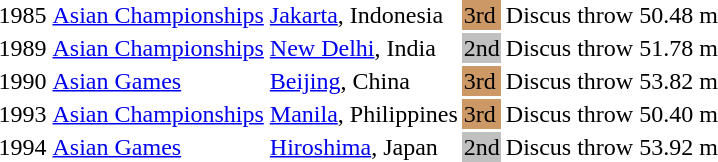<table>
<tr>
<td>1985</td>
<td><a href='#'>Asian Championships</a></td>
<td><a href='#'>Jakarta</a>, Indonesia</td>
<td bgcolor="cc9966">3rd</td>
<td>Discus throw</td>
<td>50.48 m</td>
</tr>
<tr>
<td>1989</td>
<td><a href='#'>Asian Championships</a></td>
<td><a href='#'>New Delhi</a>, India</td>
<td bgcolor="silver">2nd</td>
<td>Discus throw</td>
<td>51.78 m</td>
</tr>
<tr>
<td>1990</td>
<td><a href='#'>Asian Games</a></td>
<td><a href='#'>Beijing</a>, China</td>
<td bgcolor="cc9966">3rd</td>
<td>Discus throw</td>
<td>53.82 m</td>
</tr>
<tr>
<td>1993</td>
<td><a href='#'>Asian Championships</a></td>
<td><a href='#'>Manila</a>, Philippines</td>
<td bgcolor="cc9966">3rd</td>
<td>Discus throw</td>
<td>50.40 m</td>
</tr>
<tr>
<td>1994</td>
<td><a href='#'>Asian Games</a></td>
<td><a href='#'>Hiroshima</a>, Japan</td>
<td bgcolor="silver">2nd</td>
<td>Discus throw</td>
<td>53.92 m</td>
</tr>
</table>
